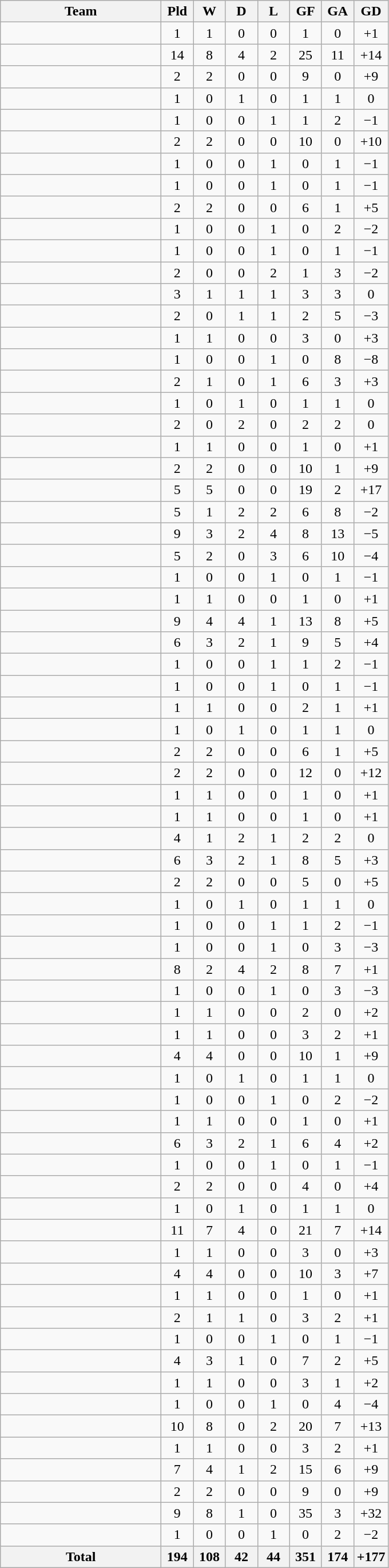<table class="wikitable" style="text-align: center;">
<tr>
<th width=180>Team</th>
<th width=30>Pld</th>
<th width=30>W</th>
<th width=30>D</th>
<th width=30>L</th>
<th width=30>GF</th>
<th width=30>GA</th>
<th width=30>GD</th>
</tr>
<tr>
<td align="left"></td>
<td>1</td>
<td>1</td>
<td>0</td>
<td>0</td>
<td>1</td>
<td>0</td>
<td>+1</td>
</tr>
<tr>
<td align="left"></td>
<td>14</td>
<td>8</td>
<td>4</td>
<td>2</td>
<td>25</td>
<td>11</td>
<td>+14</td>
</tr>
<tr>
<td align="left"></td>
<td>2</td>
<td>2</td>
<td>0</td>
<td>0</td>
<td>9</td>
<td>0</td>
<td>+9</td>
</tr>
<tr>
<td align="left"></td>
<td>1</td>
<td>0</td>
<td>1</td>
<td>0</td>
<td>1</td>
<td>1</td>
<td>0</td>
</tr>
<tr>
<td align="left"></td>
<td>1</td>
<td>0</td>
<td>0</td>
<td>1</td>
<td>1</td>
<td>2</td>
<td>−1</td>
</tr>
<tr>
<td align="left"></td>
<td>2</td>
<td>2</td>
<td>0</td>
<td>0</td>
<td>10</td>
<td>0</td>
<td>+10</td>
</tr>
<tr>
<td align="left"></td>
<td>1</td>
<td>0</td>
<td>0</td>
<td>1</td>
<td>0</td>
<td>1</td>
<td>−1</td>
</tr>
<tr>
<td align="left"></td>
<td>1</td>
<td>0</td>
<td>0</td>
<td>1</td>
<td>0</td>
<td>1</td>
<td>−1</td>
</tr>
<tr>
<td align="left"></td>
<td>2</td>
<td>2</td>
<td>0</td>
<td>0</td>
<td>6</td>
<td>1</td>
<td>+5</td>
</tr>
<tr>
<td align="left"></td>
<td>1</td>
<td>0</td>
<td>0</td>
<td>1</td>
<td>0</td>
<td>2</td>
<td>−2</td>
</tr>
<tr>
<td align="left"></td>
<td>1</td>
<td>0</td>
<td>0</td>
<td>1</td>
<td>0</td>
<td>1</td>
<td>−1</td>
</tr>
<tr>
<td align="left"></td>
<td>2</td>
<td>0</td>
<td>0</td>
<td>2</td>
<td>1</td>
<td>3</td>
<td>−2</td>
</tr>
<tr>
<td align="left"></td>
<td>3</td>
<td>1</td>
<td>1</td>
<td>1</td>
<td>3</td>
<td>3</td>
<td>0</td>
</tr>
<tr>
<td align="left"></td>
<td>2</td>
<td>0</td>
<td>1</td>
<td>1</td>
<td>2</td>
<td>5</td>
<td>−3</td>
</tr>
<tr>
<td align="left"></td>
<td>1</td>
<td>1</td>
<td>0</td>
<td>0</td>
<td>3</td>
<td>0</td>
<td>+3</td>
</tr>
<tr>
<td align="left"></td>
<td>1</td>
<td>0</td>
<td>0</td>
<td>1</td>
<td>0</td>
<td>8</td>
<td>−8</td>
</tr>
<tr>
<td align="left"></td>
<td>2</td>
<td>1</td>
<td>0</td>
<td>1</td>
<td>6</td>
<td>3</td>
<td>+3</td>
</tr>
<tr>
<td align="left"></td>
<td>1</td>
<td>0</td>
<td>1</td>
<td>0</td>
<td>1</td>
<td>1</td>
<td>0</td>
</tr>
<tr>
<td align="left"></td>
<td>2</td>
<td>0</td>
<td>2</td>
<td>0</td>
<td>2</td>
<td>2</td>
<td>0</td>
</tr>
<tr>
<td align="left"></td>
<td>1</td>
<td>1</td>
<td>0</td>
<td>0</td>
<td>1</td>
<td>0</td>
<td>+1</td>
</tr>
<tr>
<td align="left"></td>
<td>2</td>
<td>2</td>
<td>0</td>
<td>0</td>
<td>10</td>
<td>1</td>
<td>+9</td>
</tr>
<tr>
<td align="left"></td>
<td>5</td>
<td>5</td>
<td>0</td>
<td>0</td>
<td>19</td>
<td>2</td>
<td>+17</td>
</tr>
<tr>
<td align="left"></td>
<td>5</td>
<td>1</td>
<td>2</td>
<td>2</td>
<td>6</td>
<td>8</td>
<td>−2</td>
</tr>
<tr>
<td align="left"></td>
<td>9</td>
<td>3</td>
<td>2</td>
<td>4</td>
<td>8</td>
<td>13</td>
<td>−5</td>
</tr>
<tr>
<td align="left"></td>
<td>5</td>
<td>2</td>
<td>0</td>
<td>3</td>
<td>6</td>
<td>10</td>
<td>−4</td>
</tr>
<tr>
<td align="left"></td>
<td>1</td>
<td>0</td>
<td>0</td>
<td>1</td>
<td>0</td>
<td>1</td>
<td>−1</td>
</tr>
<tr>
<td align="left"></td>
<td>1</td>
<td>1</td>
<td>0</td>
<td>0</td>
<td>1</td>
<td>0</td>
<td>+1</td>
</tr>
<tr>
<td align="left"></td>
<td>9</td>
<td>4</td>
<td>4</td>
<td>1</td>
<td>13</td>
<td>8</td>
<td>+5</td>
</tr>
<tr>
<td align="left"></td>
<td>6</td>
<td>3</td>
<td>2</td>
<td>1</td>
<td>9</td>
<td>5</td>
<td>+4</td>
</tr>
<tr>
<td align="left"></td>
<td>1</td>
<td>0</td>
<td>0</td>
<td>1</td>
<td>1</td>
<td>2</td>
<td>−1</td>
</tr>
<tr>
<td align="left"></td>
<td>1</td>
<td>0</td>
<td>0</td>
<td>1</td>
<td>0</td>
<td>1</td>
<td>−1</td>
</tr>
<tr>
<td align="left"></td>
<td>1</td>
<td>1</td>
<td>0</td>
<td>0</td>
<td>2</td>
<td>1</td>
<td>+1</td>
</tr>
<tr>
<td align="left"></td>
<td>1</td>
<td>0</td>
<td>1</td>
<td>0</td>
<td>1</td>
<td>1</td>
<td>0</td>
</tr>
<tr>
<td align="left"></td>
<td>2</td>
<td>2</td>
<td>0</td>
<td>0</td>
<td>6</td>
<td>1</td>
<td>+5</td>
</tr>
<tr>
<td align="left"></td>
<td>2</td>
<td>2</td>
<td>0</td>
<td>0</td>
<td>12</td>
<td>0</td>
<td>+12</td>
</tr>
<tr>
<td align="left"></td>
<td>1</td>
<td>1</td>
<td>0</td>
<td>0</td>
<td>1</td>
<td>0</td>
<td>+1</td>
</tr>
<tr>
<td align="left"></td>
<td>1</td>
<td>1</td>
<td>0</td>
<td>0</td>
<td>1</td>
<td>0</td>
<td>+1</td>
</tr>
<tr>
<td align="left"></td>
<td>4</td>
<td>1</td>
<td>2</td>
<td>1</td>
<td>2</td>
<td>2</td>
<td>0</td>
</tr>
<tr>
<td align="left"></td>
<td>6</td>
<td>3</td>
<td>2</td>
<td>1</td>
<td>8</td>
<td>5</td>
<td>+3</td>
</tr>
<tr>
<td align="left"></td>
<td>2</td>
<td>2</td>
<td>0</td>
<td>0</td>
<td>5</td>
<td>0</td>
<td>+5</td>
</tr>
<tr>
<td align="left"></td>
<td>1</td>
<td>0</td>
<td>1</td>
<td>0</td>
<td>1</td>
<td>1</td>
<td>0</td>
</tr>
<tr>
<td align="left"></td>
<td>1</td>
<td>0</td>
<td>0</td>
<td>1</td>
<td>1</td>
<td>2</td>
<td>−1</td>
</tr>
<tr>
<td align="left"></td>
<td>1</td>
<td>0</td>
<td>0</td>
<td>1</td>
<td>0</td>
<td>3</td>
<td>−3</td>
</tr>
<tr>
<td align="left"></td>
<td>8</td>
<td>2</td>
<td>4</td>
<td>2</td>
<td>8</td>
<td>7</td>
<td>+1</td>
</tr>
<tr>
<td align="left"></td>
<td>1</td>
<td>0</td>
<td>0</td>
<td>1</td>
<td>0</td>
<td>3</td>
<td>−3</td>
</tr>
<tr>
<td align="left"></td>
<td>1</td>
<td>1</td>
<td>0</td>
<td>0</td>
<td>2</td>
<td>0</td>
<td>+2</td>
</tr>
<tr>
<td align="left"></td>
<td>1</td>
<td>1</td>
<td>0</td>
<td>0</td>
<td>3</td>
<td>2</td>
<td>+1</td>
</tr>
<tr>
<td align="left"></td>
<td>4</td>
<td>4</td>
<td>0</td>
<td>0</td>
<td>10</td>
<td>1</td>
<td>+9</td>
</tr>
<tr>
<td align="left"></td>
<td>1</td>
<td>0</td>
<td>1</td>
<td>0</td>
<td>1</td>
<td>1</td>
<td>0</td>
</tr>
<tr>
<td align="left"></td>
<td>1</td>
<td>0</td>
<td>0</td>
<td>1</td>
<td>0</td>
<td>2</td>
<td>−2</td>
</tr>
<tr>
<td align="left"></td>
<td>1</td>
<td>1</td>
<td>0</td>
<td>0</td>
<td>1</td>
<td>0</td>
<td>+1</td>
</tr>
<tr>
<td align="left"></td>
<td>6</td>
<td>3</td>
<td>2</td>
<td>1</td>
<td>6</td>
<td>4</td>
<td>+2</td>
</tr>
<tr>
<td align="left"></td>
<td>1</td>
<td>0</td>
<td>0</td>
<td>1</td>
<td>0</td>
<td>1</td>
<td>−1</td>
</tr>
<tr>
<td align="left"></td>
<td>2</td>
<td>2</td>
<td>0</td>
<td>0</td>
<td>4</td>
<td>0</td>
<td>+4</td>
</tr>
<tr>
<td align="left"></td>
<td>1</td>
<td>0</td>
<td>1</td>
<td>0</td>
<td>1</td>
<td>1</td>
<td>0</td>
</tr>
<tr>
<td align="left"></td>
<td>11</td>
<td>7</td>
<td>4</td>
<td>0</td>
<td>21</td>
<td>7</td>
<td>+14</td>
</tr>
<tr>
<td align="left"></td>
<td>1</td>
<td>1</td>
<td>0</td>
<td>0</td>
<td>3</td>
<td>0</td>
<td>+3</td>
</tr>
<tr>
<td align="left"></td>
<td>4</td>
<td>4</td>
<td>0</td>
<td>0</td>
<td>10</td>
<td>3</td>
<td>+7</td>
</tr>
<tr>
<td align="left"></td>
<td>1</td>
<td>1</td>
<td>0</td>
<td>0</td>
<td>1</td>
<td>0</td>
<td>+1</td>
</tr>
<tr>
<td align="left"></td>
<td>2</td>
<td>1</td>
<td>1</td>
<td>0</td>
<td>3</td>
<td>2</td>
<td>+1</td>
</tr>
<tr>
<td align="left"></td>
<td>1</td>
<td>0</td>
<td>0</td>
<td>1</td>
<td>0</td>
<td>1</td>
<td>−1</td>
</tr>
<tr>
<td align="left"></td>
<td>4</td>
<td>3</td>
<td>1</td>
<td>0</td>
<td>7</td>
<td>2</td>
<td>+5</td>
</tr>
<tr>
<td align="left"></td>
<td>1</td>
<td>1</td>
<td>0</td>
<td>0</td>
<td>3</td>
<td>1</td>
<td>+2</td>
</tr>
<tr>
<td align="left"></td>
<td>1</td>
<td>0</td>
<td>0</td>
<td>1</td>
<td>0</td>
<td>4</td>
<td>−4</td>
</tr>
<tr>
<td align="left"></td>
<td>10</td>
<td>8</td>
<td>0</td>
<td>2</td>
<td>20</td>
<td>7</td>
<td>+13</td>
</tr>
<tr>
<td align="left"></td>
<td>1</td>
<td>1</td>
<td>0</td>
<td>0</td>
<td>3</td>
<td>2</td>
<td>+1</td>
</tr>
<tr>
<td align="left"></td>
<td>7</td>
<td>4</td>
<td>1</td>
<td>2</td>
<td>15</td>
<td>6</td>
<td>+9</td>
</tr>
<tr>
<td align="left"></td>
<td>2</td>
<td>2</td>
<td>0</td>
<td>0</td>
<td>9</td>
<td>0</td>
<td>+9</td>
</tr>
<tr>
<td align="left"></td>
<td>9</td>
<td>8</td>
<td>1</td>
<td>0</td>
<td>35</td>
<td>3</td>
<td>+32</td>
</tr>
<tr>
<td align="left"></td>
<td>1</td>
<td>0</td>
<td>0</td>
<td>1</td>
<td>0</td>
<td>2</td>
<td>−2</td>
</tr>
<tr>
<th>Total</th>
<th>194</th>
<th>108</th>
<th>42</th>
<th>44</th>
<th>351</th>
<th>174</th>
<th>+177</th>
</tr>
</table>
